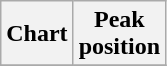<table class="wikitable">
<tr>
<th>Chart</th>
<th>Peak<br>position</th>
</tr>
<tr>
</tr>
</table>
